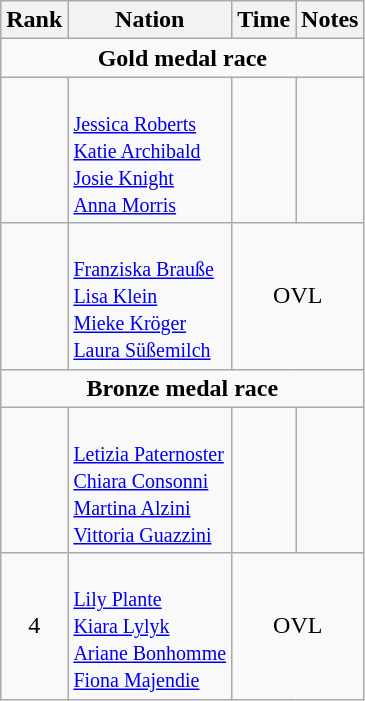<table class="wikitable" style="text-align:center">
<tr>
<th>Rank</th>
<th>Nation</th>
<th>Time</th>
<th>Notes</th>
</tr>
<tr>
<td colspan=6><strong>Gold medal race</strong></td>
</tr>
<tr>
<td></td>
<td align=left><br><small><a href='#'>Jessica Roberts</a><br><a href='#'>Katie Archibald</a><br><a href='#'>Josie Knight</a><br><a href='#'>Anna Morris</a></small></td>
<td></td>
<td></td>
</tr>
<tr>
<td></td>
<td align=left><br><small><a href='#'>Franziska Brauße</a><br><a href='#'>Lisa Klein</a><br><a href='#'>Mieke Kröger</a><br><a href='#'>Laura Süßemilch</a></small></td>
<td colspan=2>OVL</td>
</tr>
<tr>
<td colspan=6><strong>Bronze medal race</strong></td>
</tr>
<tr>
<td></td>
<td align=left><br><small><a href='#'>Letizia Paternoster</a><br><a href='#'>Chiara Consonni</a><br><a href='#'>Martina Alzini</a><br><a href='#'>Vittoria Guazzini</a></small></td>
<td></td>
<td></td>
</tr>
<tr>
<td>4</td>
<td align=left><br><small><a href='#'>Lily Plante</a><br><a href='#'>Kiara Lylyk</a><br><a href='#'>Ariane Bonhomme</a><br><a href='#'>Fiona Majendie</a></small></td>
<td colspan=2>OVL</td>
</tr>
</table>
